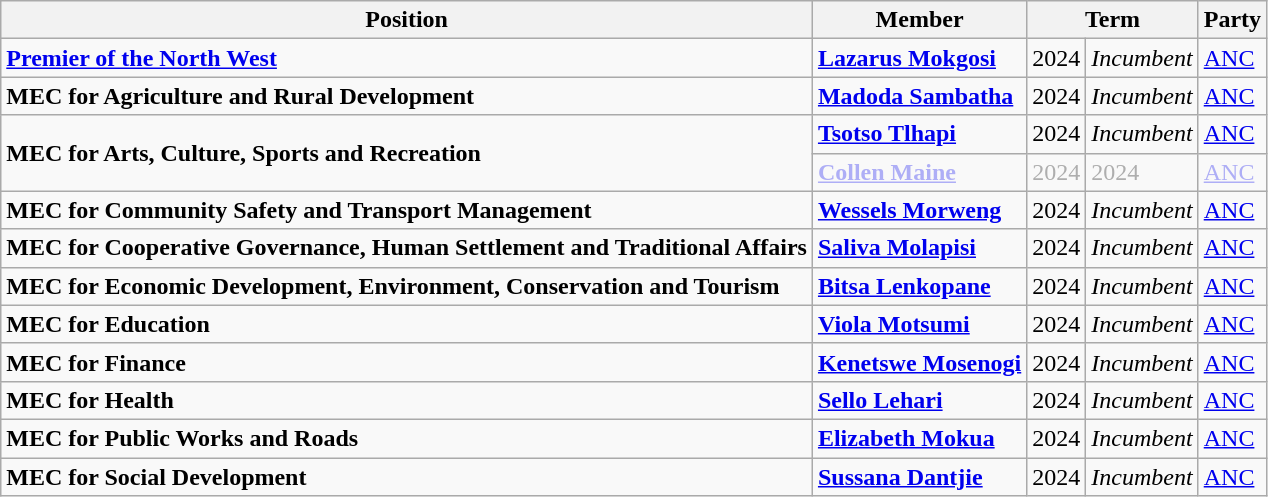<table class="wikitable">
<tr>
<th>Position</th>
<th>Member</th>
<th colspan="2">Term</th>
<th>Party</th>
</tr>
<tr>
<td><strong><a href='#'>Premier of the North West</a></strong></td>
<td><strong><a href='#'>Lazarus Mokgosi</a></strong></td>
<td>2024</td>
<td><em>Incumbent</em></td>
<td><a href='#'>ANC</a></td>
</tr>
<tr>
<td><strong>MEC for Agriculture and Rural Development</strong></td>
<td><strong><a href='#'>Madoda Sambatha</a></strong></td>
<td>2024</td>
<td><em>Incumbent</em></td>
<td><a href='#'>ANC</a></td>
</tr>
<tr>
<td rowspan="2"><strong>MEC for Arts, Culture, Sports and Recreation</strong></td>
<td><strong><a href='#'>Tsotso Tlhapi</a></strong></td>
<td>2024</td>
<td><em>Incumbent</em></td>
<td><a href='#'>ANC</a></td>
</tr>
<tr style="opacity:.3;">
<td><strong><a href='#'>Collen Maine</a></strong></td>
<td>2024</td>
<td>2024</td>
<td><a href='#'>ANC</a></td>
</tr>
<tr>
<td><strong>MEC for Community Safety and Transport Management</strong></td>
<td><strong><a href='#'>Wessels Morweng</a></strong></td>
<td>2024</td>
<td><em>Incumbent</em></td>
<td><a href='#'>ANC</a></td>
</tr>
<tr>
<td><strong>MEC for Cooperative Governance, Human Settlement and Traditional Affairs</strong></td>
<td><strong><a href='#'>Saliva Molapisi</a></strong></td>
<td>2024</td>
<td><em>Incumbent</em></td>
<td><a href='#'>ANC</a></td>
</tr>
<tr>
<td><strong>MEC for Economic Development, Environment, Conservation and Tourism</strong></td>
<td><strong><a href='#'>Bitsa Lenkopane</a></strong></td>
<td>2024</td>
<td><em>Incumbent</em></td>
<td><a href='#'>ANC</a></td>
</tr>
<tr>
<td><strong>MEC for Education</strong></td>
<td><strong><a href='#'>Viola Motsumi</a></strong></td>
<td>2024</td>
<td><em>Incumbent</em></td>
<td><a href='#'>ANC</a></td>
</tr>
<tr>
<td><strong>MEC for Finance</strong></td>
<td><strong><a href='#'>Kenetswe Mosenogi</a></strong></td>
<td>2024</td>
<td><em>Incumbent</em></td>
<td><a href='#'>ANC</a></td>
</tr>
<tr>
<td><strong>MEC for Health</strong></td>
<td><strong><a href='#'>Sello Lehari</a></strong></td>
<td>2024</td>
<td><em>Incumbent</em></td>
<td><a href='#'>ANC</a></td>
</tr>
<tr>
<td><strong>MEC for Public Works and Roads</strong></td>
<td><strong><a href='#'>Elizabeth Mokua</a></strong></td>
<td>2024</td>
<td><em>Incumbent</em></td>
<td><a href='#'>ANC</a></td>
</tr>
<tr>
<td><strong>MEC for Social Development</strong></td>
<td><strong><a href='#'>Sussana Dantjie</a></strong></td>
<td>2024</td>
<td><em>Incumbent</em></td>
<td><a href='#'>ANC</a></td>
</tr>
</table>
